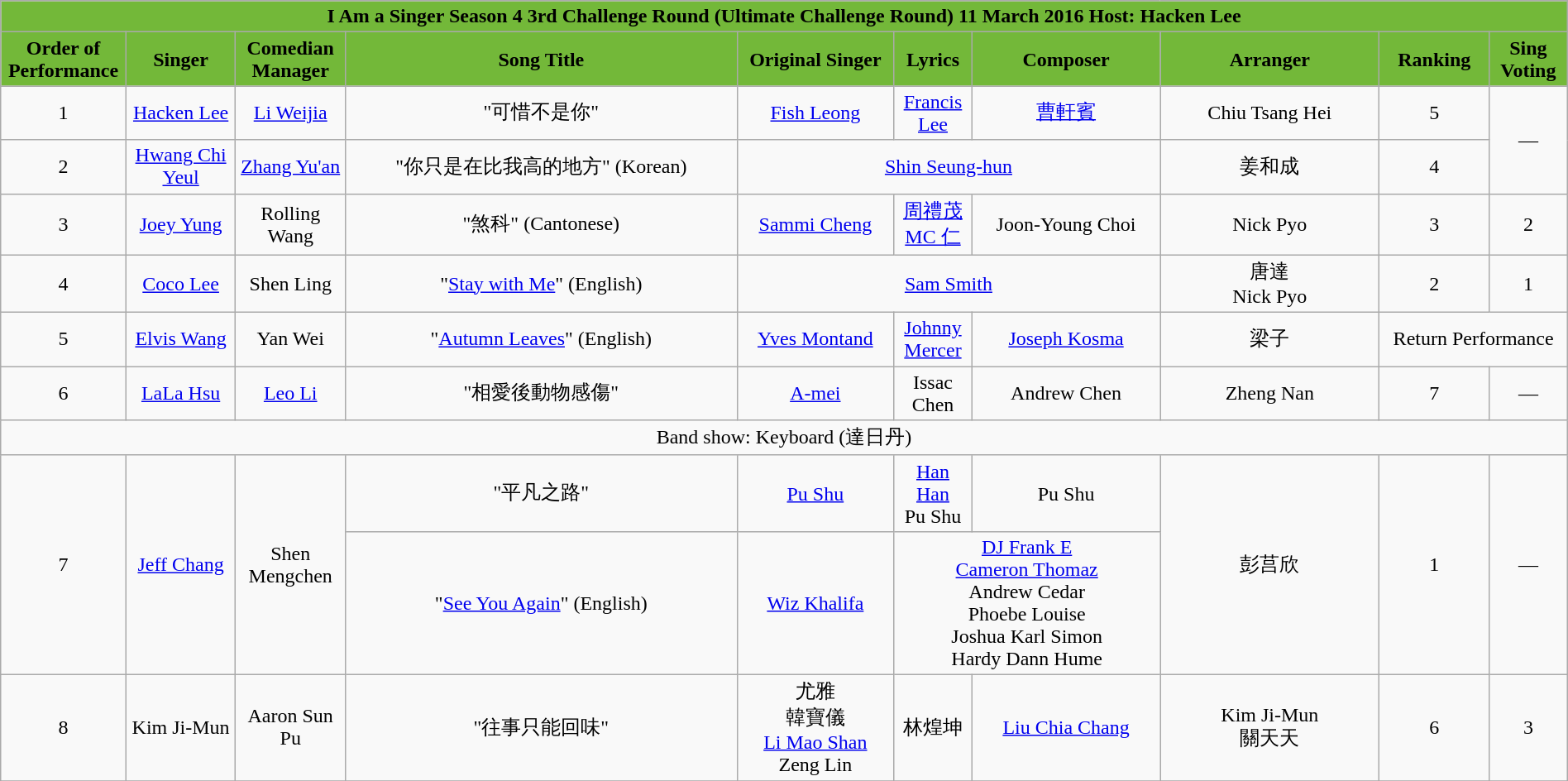<table class="wikitable sortable mw-collapsible" width="100%" style="text-align:center">
<tr align=center style="background:#73B839">
<td colspan="10"><div><strong>I Am a Singer Season 4 3rd Challenge Round (Ultimate Challenge Round) 11 March 2016 Host: Hacken Lee</strong></div></td>
</tr>
<tr align=center style="background:#73B839">
<td style="width:8%"><strong>Order of Performance</strong></td>
<td style="width:7%"><strong>Singer</strong></td>
<td style="width:7%"><strong>Comedian Manager</strong></td>
<td style="width:25%"><strong>Song Title</strong></td>
<td style="width:10%"><strong>Original Singer</strong></td>
<td style=width:12%"><strong>Lyrics</strong></td>
<td style="width:12%"><strong>Composer</strong></td>
<td style="width:14%"><strong>Arranger</strong></td>
<td style="width:7%"><strong>Ranking</strong></td>
<td style="width:5%"><strong>Sing Voting</strong></td>
</tr>
<tr>
<td>1</td>
<td><a href='#'>Hacken Lee</a></td>
<td><a href='#'>Li Weijia</a></td>
<td>"可惜不是你"</td>
<td><a href='#'>Fish Leong</a></td>
<td><a href='#'>Francis Lee</a></td>
<td><a href='#'>曹軒賓</a></td>
<td>Chiu Tsang Hei</td>
<td>5</td>
<td rowspan="2">—</td>
</tr>
<tr>
<td>2</td>
<td><a href='#'>Hwang Chi Yeul</a></td>
<td><a href='#'>Zhang Yu'an</a></td>
<td>"你只是在比我高的地方" (Korean)</td>
<td colspan = "3"><a href='#'>Shin Seung-hun</a></td>
<td>姜和成</td>
<td>4</td>
</tr>
<tr>
<td>3</td>
<td><a href='#'>Joey Yung</a></td>
<td>Rolling Wang</td>
<td>"煞科" (Cantonese)</td>
<td><a href='#'>Sammi Cheng</a></td>
<td><a href='#'>周禮茂</a><br><a href='#'>MC 仁</a></td>
<td>Joon-Young Choi</td>
<td>Nick Pyo</td>
<td>3</td>
<td>2</td>
</tr>
<tr>
<td>4</td>
<td><a href='#'>Coco Lee</a></td>
<td>Shen Ling</td>
<td>"<a href='#'>Stay with Me</a>" (English)</td>
<td colspan = "3"><a href='#'>Sam Smith</a></td>
<td>唐達<br>Nick Pyo</td>
<td>2</td>
<td>1</td>
</tr>
<tr>
<td>5</td>
<td><a href='#'>Elvis Wang</a></td>
<td>Yan Wei</td>
<td>"<a href='#'>Autumn Leaves</a>" (English)</td>
<td><a href='#'>Yves Montand</a></td>
<td><a href='#'>Johnny Mercer</a></td>
<td><a href='#'>Joseph Kosma</a></td>
<td>梁子</td>
<td colspan="2">Return Performance</td>
</tr>
<tr>
<td>6</td>
<td><a href='#'>LaLa Hsu</a></td>
<td><a href='#'>Leo Li</a></td>
<td>"相愛後動物感傷"</td>
<td><a href='#'>A-mei</a></td>
<td>Issac Chen</td>
<td>Andrew Chen</td>
<td>Zheng Nan</td>
<td>7</td>
<td>—</td>
</tr>
<tr>
<td colspan=10>Band show: Keyboard (達日丹)</td>
</tr>
<tr>
<td rowspan=2>7</td>
<td rowspan=2><a href='#'>Jeff Chang</a></td>
<td rowspan=2>Shen Mengchen</td>
<td>"平凡之路"</td>
<td><a href='#'>Pu Shu</a></td>
<td><a href='#'>Han Han</a><br>Pu Shu</td>
<td>Pu Shu</td>
<td rowspan=2>彭莒欣</td>
<td rowspan=2>1</td>
<td rowspan=2>—</td>
</tr>
<tr>
<td>"<a href='#'>See You Again</a>" (English)</td>
<td><a href='#'>Wiz Khalifa</a></td>
<td colspan="2"><a href='#'>DJ Frank E</a><br><a href='#'>Cameron Thomaz</a><br>Andrew Cedar<br>Phoebe Louise<br>Joshua Karl Simon<br>Hardy Dann Hume</td>
</tr>
<tr>
<td>8</td>
<td>Kim Ji-Mun</td>
<td>Aaron Sun Pu</td>
<td>"往事只能回味"</td>
<td>尤雅<br>韓寶儀<br><a href='#'>Li Mao Shan</a><br>Zeng Lin</td>
<td>林煌坤</td>
<td><a href='#'>Liu Chia Chang</a></td>
<td>Kim Ji-Mun<br>關天天</td>
<td>6</td>
<td>3</td>
</tr>
<tr>
</tr>
</table>
